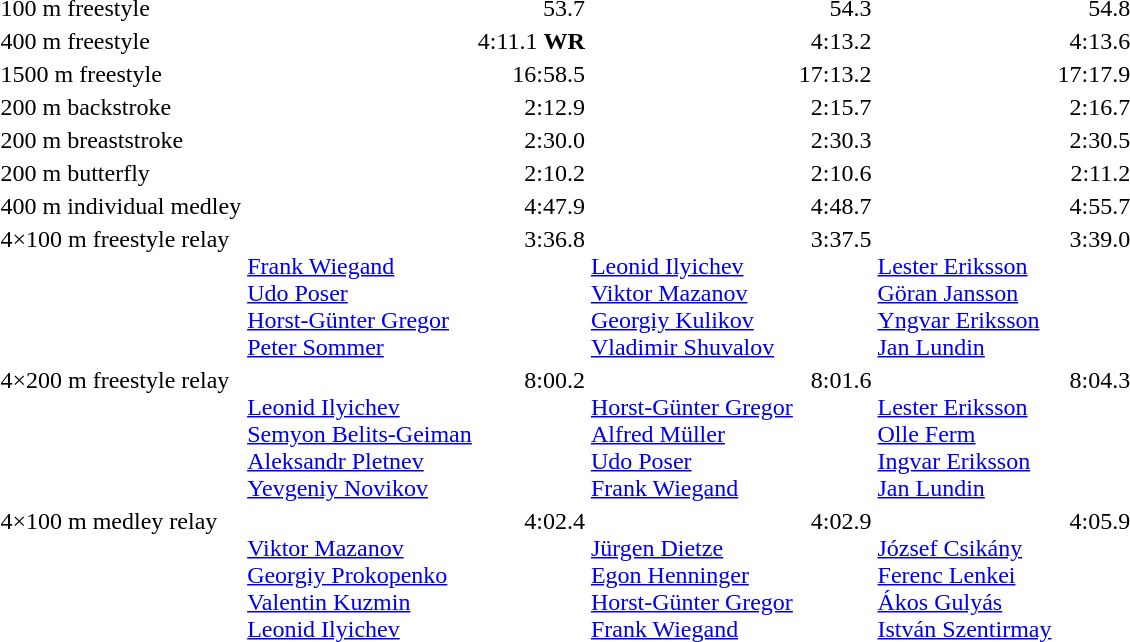<table>
<tr valign=top>
<td>100 m freestyle</td>
<td></td>
<td align=right>53.7</td>
<td></td>
<td align=right>54.3</td>
<td></td>
<td align=right>54.8</td>
</tr>
<tr valign=top>
<td>400 m freestyle</td>
<td></td>
<td align=right>4:11.1 <strong>WR</strong></td>
<td></td>
<td align=right>4:13.2</td>
<td></td>
<td align=right>4:13.6</td>
</tr>
<tr valign=top>
<td>1500 m freestyle</td>
<td></td>
<td align=right>16:58.5</td>
<td></td>
<td align=right>17:13.2</td>
<td></td>
<td align=right>17:17.9</td>
</tr>
<tr valign=top>
<td>200 m backstroke</td>
<td></td>
<td align=right>2:12.9</td>
<td></td>
<td align=right>2:15.7</td>
<td></td>
<td align=right>2:16.7</td>
</tr>
<tr valign=top>
<td>200 m breaststroke</td>
<td></td>
<td align=right>2:30.0</td>
<td></td>
<td align=right>2:30.3</td>
<td></td>
<td align=right>2:30.5</td>
</tr>
<tr valign=top>
<td>200 m butterfly</td>
<td></td>
<td align=right>2:10.2</td>
<td></td>
<td align=right>2:10.6</td>
<td></td>
<td align=right>2:11.2</td>
</tr>
<tr valign=top>
<td>400 m individual medley</td>
<td></td>
<td align=right>4:47.9</td>
<td></td>
<td align=right>4:48.7</td>
<td></td>
<td align=right>4:55.7</td>
</tr>
<tr valign=top>
<td>4×100 m freestyle relay</td>
<td><br><a href='#'>Frank Wiegand</a><br><a href='#'>Udo Poser</a><br><a href='#'>Horst-Günter Gregor</a><br><a href='#'>Peter Sommer</a></td>
<td align=right>3:36.8</td>
<td><br><a href='#'>Leonid Ilyichev</a><br><a href='#'>Viktor Mazanov</a><br><a href='#'>Georgiy Kulikov</a><br><a href='#'>Vladimir Shuvalov</a></td>
<td align=right>3:37.5</td>
<td><br><a href='#'>Lester Eriksson</a><br><a href='#'>Göran Jansson</a><br><a href='#'>Yngvar Eriksson</a><br><a href='#'>Jan Lundin</a></td>
<td align=right>3:39.0</td>
</tr>
<tr valign=top>
<td>4×200 m freestyle relay</td>
<td><br><a href='#'>Leonid Ilyichev</a><br><a href='#'>Semyon Belits-Geiman</a><br><a href='#'>Aleksandr Pletnev</a><br><a href='#'>Yevgeniy Novikov</a></td>
<td align=right>8:00.2</td>
<td><br><a href='#'>Horst-Günter Gregor</a><br><a href='#'>Alfred Müller</a><br><a href='#'>Udo Poser</a><br><a href='#'>Frank Wiegand</a></td>
<td align=right>8:01.6</td>
<td><br><a href='#'>Lester Eriksson</a><br><a href='#'>Olle Ferm</a><br><a href='#'>Ingvar Eriksson</a><br><a href='#'>Jan Lundin</a></td>
<td align=right>8:04.3</td>
</tr>
<tr valign=top>
<td>4×100 m medley relay</td>
<td><br><a href='#'>Viktor Mazanov</a><br><a href='#'>Georgiy Prokopenko</a><br><a href='#'>Valentin Kuzmin</a><br><a href='#'>Leonid Ilyichev</a></td>
<td align=right>4:02.4</td>
<td><br><a href='#'>Jürgen Dietze</a><br><a href='#'>Egon Henninger</a><br><a href='#'>Horst-Günter Gregor</a><br><a href='#'>Frank Wiegand</a></td>
<td align=right>4:02.9</td>
<td><br><a href='#'>József Csikány</a><br><a href='#'>Ferenc Lenkei</a><br><a href='#'>Ákos Gulyás</a><br><a href='#'>István Szentirmay</a></td>
<td align=right>4:05.9</td>
</tr>
</table>
